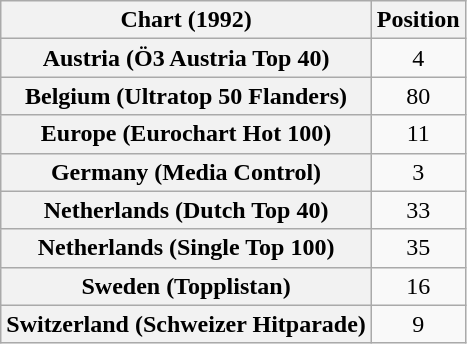<table class="wikitable sortable plainrowheaders" style="text-align:center">
<tr>
<th>Chart (1992)</th>
<th>Position</th>
</tr>
<tr>
<th scope="row">Austria (Ö3 Austria Top 40)</th>
<td>4</td>
</tr>
<tr>
<th scope="row">Belgium (Ultratop 50 Flanders)</th>
<td>80</td>
</tr>
<tr>
<th scope="row">Europe (Eurochart Hot 100)</th>
<td>11</td>
</tr>
<tr>
<th scope="row">Germany (Media Control)</th>
<td>3</td>
</tr>
<tr>
<th scope="row">Netherlands (Dutch Top 40)</th>
<td>33</td>
</tr>
<tr>
<th scope="row">Netherlands (Single Top 100)</th>
<td>35</td>
</tr>
<tr>
<th scope="row">Sweden (Topplistan)</th>
<td>16</td>
</tr>
<tr>
<th scope="row">Switzerland (Schweizer Hitparade)</th>
<td>9</td>
</tr>
</table>
